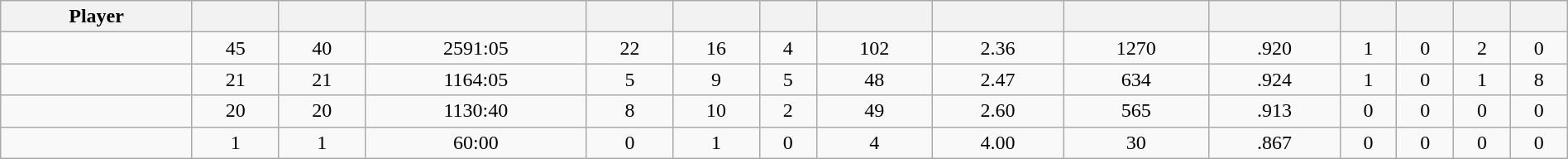<table class="wikitable sortable" style="width:100%; text-align:center;">
<tr>
<th>Player</th>
<th></th>
<th></th>
<th></th>
<th></th>
<th></th>
<th></th>
<th></th>
<th></th>
<th></th>
<th></th>
<th></th>
<th></th>
<th></th>
<th></th>
</tr>
<tr>
<td style=white-space:nowrap></td>
<td>45</td>
<td>40</td>
<td>2591:05</td>
<td>22</td>
<td>16</td>
<td>4</td>
<td>102</td>
<td>2.36</td>
<td>1270</td>
<td>.920</td>
<td>1</td>
<td>0</td>
<td>2</td>
<td>0</td>
</tr>
<tr>
<td style=white-space:nowrap></td>
<td>21</td>
<td>21</td>
<td>1164:05</td>
<td>5</td>
<td>9</td>
<td>5</td>
<td>48</td>
<td>2.47</td>
<td>634</td>
<td>.924</td>
<td>1</td>
<td>0</td>
<td>1</td>
<td>8</td>
</tr>
<tr>
<td style=white-space:nowrap></td>
<td>20</td>
<td>20</td>
<td>1130:40</td>
<td>8</td>
<td>10</td>
<td>2</td>
<td>49</td>
<td>2.60</td>
<td>565</td>
<td>.913</td>
<td>0</td>
<td>0</td>
<td>0</td>
<td>0</td>
</tr>
<tr>
<td style=white-space:nowrap></td>
<td>1</td>
<td>1</td>
<td>60:00</td>
<td>0</td>
<td>1</td>
<td>0</td>
<td>4</td>
<td>4.00</td>
<td>30</td>
<td>.867</td>
<td>0</td>
<td>0</td>
<td>0</td>
<td>0</td>
</tr>
</table>
